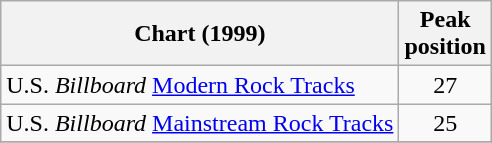<table class="wikitable sortable">
<tr>
<th>Chart (1999)</th>
<th>Peak<br>position</th>
</tr>
<tr>
<td align="left">U.S. <em>Billboard</em> <a href='#'>Modern Rock Tracks</a></td>
<td align="center">27</td>
</tr>
<tr>
<td align="left">U.S. <em>Billboard</em> <a href='#'>Mainstream Rock Tracks</a></td>
<td align="center">25</td>
</tr>
<tr>
</tr>
</table>
